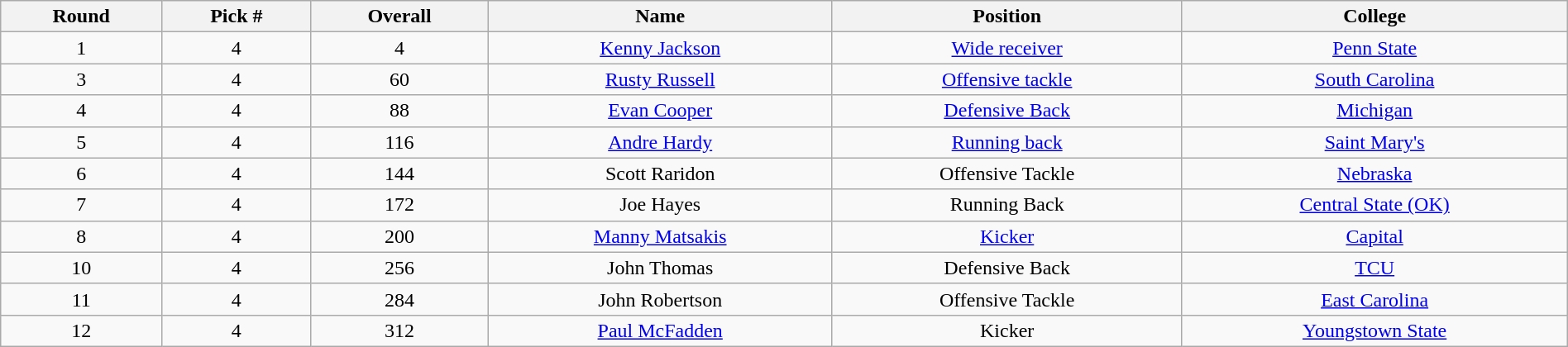<table class="wikitable sortable sortable" style="width: 100%; text-align:center">
<tr>
<th>Round</th>
<th>Pick #</th>
<th>Overall</th>
<th>Name</th>
<th>Position</th>
<th>College</th>
</tr>
<tr>
<td>1</td>
<td>4</td>
<td>4</td>
<td><a href='#'>Kenny Jackson</a></td>
<td><a href='#'>Wide receiver</a></td>
<td><a href='#'>Penn State</a></td>
</tr>
<tr>
<td>3</td>
<td>4</td>
<td>60</td>
<td><a href='#'>Rusty Russell</a></td>
<td><a href='#'>Offensive tackle</a></td>
<td><a href='#'>South Carolina</a></td>
</tr>
<tr>
<td>4</td>
<td>4</td>
<td>88</td>
<td><a href='#'>Evan Cooper</a></td>
<td><a href='#'>Defensive Back</a></td>
<td><a href='#'>Michigan</a></td>
</tr>
<tr>
<td>5</td>
<td>4</td>
<td>116</td>
<td><a href='#'>Andre Hardy</a></td>
<td><a href='#'>Running back</a></td>
<td><a href='#'>Saint Mary's</a></td>
</tr>
<tr>
<td>6</td>
<td>4</td>
<td>144</td>
<td>Scott Raridon</td>
<td>Offensive Tackle</td>
<td><a href='#'>Nebraska</a></td>
</tr>
<tr>
<td>7</td>
<td>4</td>
<td>172</td>
<td>Joe Hayes</td>
<td>Running Back</td>
<td><a href='#'>Central State (OK)</a></td>
</tr>
<tr>
<td>8</td>
<td>4</td>
<td>200</td>
<td><a href='#'>Manny Matsakis</a></td>
<td><a href='#'>Kicker</a></td>
<td><a href='#'>Capital</a></td>
</tr>
<tr>
<td>10</td>
<td>4</td>
<td>256</td>
<td>John Thomas</td>
<td>Defensive Back</td>
<td><a href='#'>TCU</a></td>
</tr>
<tr>
<td>11</td>
<td>4</td>
<td>284</td>
<td>John Robertson</td>
<td>Offensive Tackle</td>
<td><a href='#'>East Carolina</a></td>
</tr>
<tr>
<td>12</td>
<td>4</td>
<td>312</td>
<td><a href='#'>Paul McFadden</a></td>
<td>Kicker</td>
<td><a href='#'>Youngstown State</a></td>
</tr>
</table>
